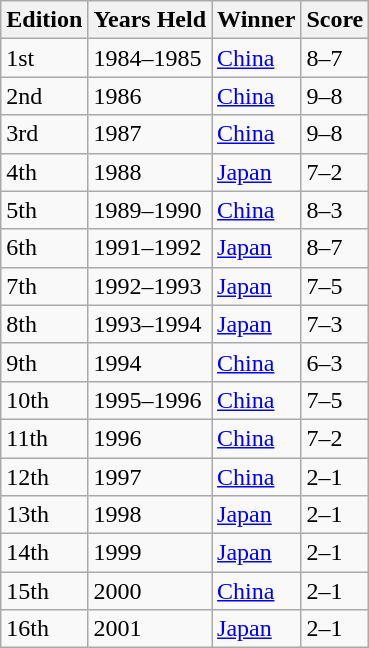<table class="wikitable">
<tr>
<th>Edition</th>
<th>Years Held</th>
<th>Winner</th>
<th>Score</th>
</tr>
<tr>
<td>1st</td>
<td>1984–1985</td>
<td> <a href='#'>China</a></td>
<td>8–7</td>
</tr>
<tr>
<td>2nd</td>
<td>1986</td>
<td> <a href='#'>China</a></td>
<td>9–8</td>
</tr>
<tr>
<td>3rd</td>
<td>1987</td>
<td> <a href='#'>China</a></td>
<td>9–8</td>
</tr>
<tr>
<td>4th</td>
<td>1988</td>
<td> <a href='#'>Japan</a></td>
<td>7–2</td>
</tr>
<tr>
<td>5th</td>
<td>1989–1990</td>
<td> <a href='#'>China</a></td>
<td>8–3</td>
</tr>
<tr>
<td>6th</td>
<td>1991–1992</td>
<td> <a href='#'>Japan</a></td>
<td>8–7</td>
</tr>
<tr>
<td>7th</td>
<td>1992–1993</td>
<td> <a href='#'>Japan</a></td>
<td>7–5</td>
</tr>
<tr>
<td>8th</td>
<td>1993–1994</td>
<td> <a href='#'>Japan</a></td>
<td>7–3</td>
</tr>
<tr>
<td>9th</td>
<td>1994</td>
<td> <a href='#'>China</a></td>
<td>6–3</td>
</tr>
<tr>
<td>10th</td>
<td>1995–1996</td>
<td> <a href='#'>China</a></td>
<td>7–5</td>
</tr>
<tr>
<td>11th</td>
<td>1996</td>
<td> <a href='#'>China</a></td>
<td>7–2</td>
</tr>
<tr>
<td>12th</td>
<td>1997</td>
<td> <a href='#'>China</a></td>
<td>2–1</td>
</tr>
<tr>
<td>13th</td>
<td>1998</td>
<td> <a href='#'>Japan</a></td>
<td>2–1</td>
</tr>
<tr>
<td>14th</td>
<td>1999</td>
<td> <a href='#'>Japan</a></td>
<td>2–1</td>
</tr>
<tr>
<td>15th</td>
<td>2000</td>
<td> <a href='#'>China</a></td>
<td>2–1</td>
</tr>
<tr>
<td>16th</td>
<td>2001</td>
<td> <a href='#'>Japan</a></td>
<td>2–1</td>
</tr>
</table>
